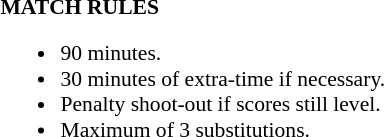<table width=100% style="font-size: 90%">
<tr>
<td width=50% valign=top><br><strong>MATCH RULES</strong><ul><li>90 minutes.</li><li>30 minutes of extra-time if necessary.</li><li>Penalty shoot-out if scores still level.</li><li>Maximum of 3 substitutions.</li></ul></td>
</tr>
</table>
